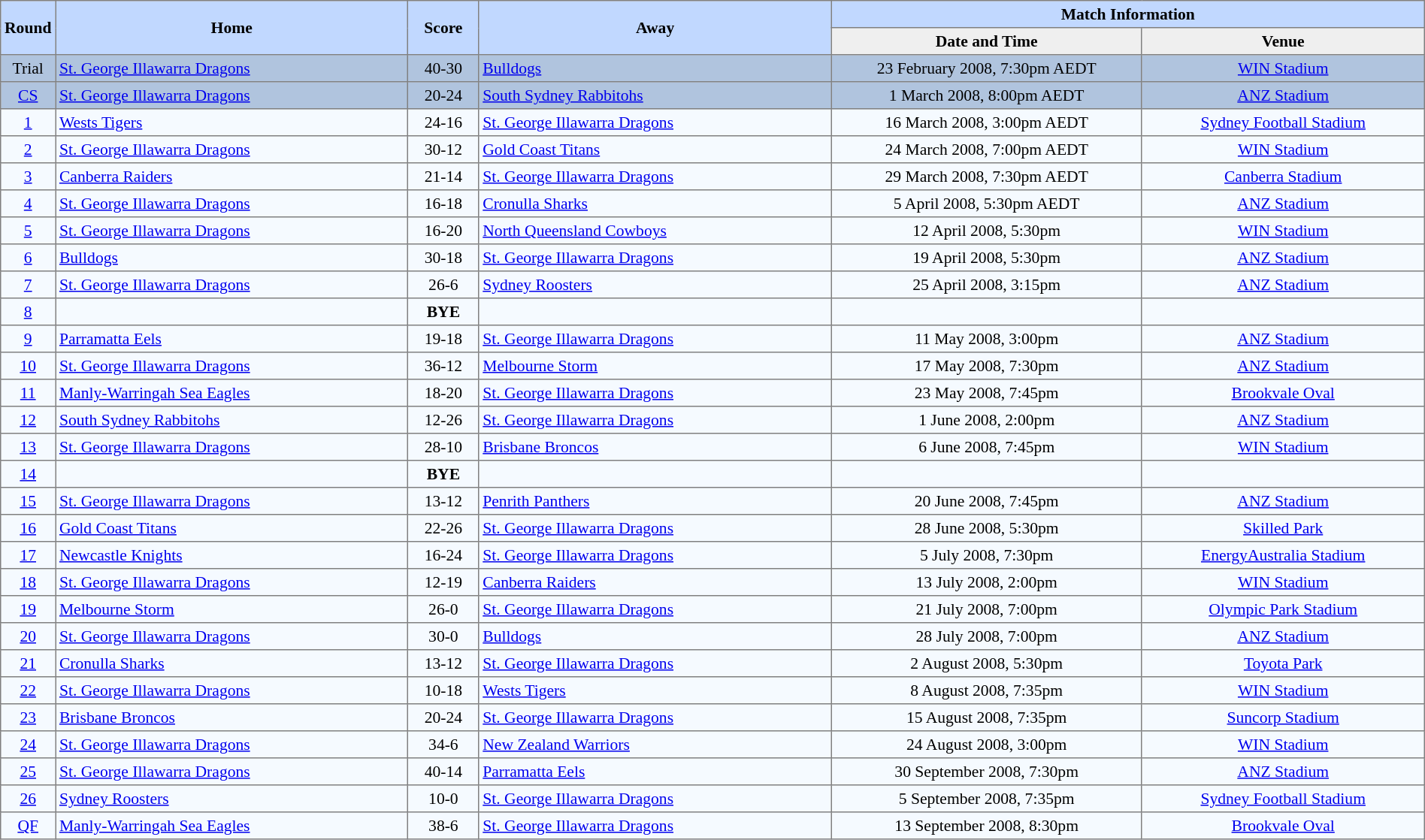<table border=1 style="border-collapse:collapse; font-size:90%; text-align:center;" cellpadding=3 cellspacing=0 width=100%>
<tr bgcolor=#C1D8FF>
<th rowspan=2 width=3%>Round</th>
<th rowspan=2 width=25%>Home</th>
<th rowspan=2 width=5%>Score</th>
<th rowspan=2 width=25%>Away</th>
<th colspan=6>Match Information</th>
</tr>
<tr bgcolor=#EFEFEF>
<th width=22%>Date and Time</th>
<th width=22%>Venue</th>
</tr>
<tr bgcolor=#B0C4DE>
<td>Trial</td>
<td align=left> <a href='#'>St. George Illawarra Dragons</a></td>
<td>40-30</td>
<td align=left> <a href='#'>Bulldogs</a></td>
<td>23 February 2008, 7:30pm AEDT</td>
<td><a href='#'>WIN Stadium</a></td>
</tr>
<tr bgcolor=#B0C4DE>
<td><a href='#'>CS</a></td>
<td align=left> <a href='#'>St. George Illawarra Dragons</a></td>
<td>20-24</td>
<td align=left> <a href='#'>South Sydney Rabbitohs</a></td>
<td>1 March 2008, 8:00pm AEDT</td>
<td><a href='#'>ANZ Stadium</a></td>
</tr>
<tr bgcolor=#F5FAFF>
<td><a href='#'>1</a></td>
<td align=left> <a href='#'>Wests Tigers</a></td>
<td>24-16</td>
<td align=left> <a href='#'>St. George Illawarra Dragons</a></td>
<td>16 March 2008, 3:00pm AEDT</td>
<td><a href='#'>Sydney Football Stadium</a></td>
</tr>
<tr bgcolor=#F5FAFF>
<td><a href='#'>2</a></td>
<td align=left> <a href='#'>St. George Illawarra Dragons</a></td>
<td>30-12</td>
<td align=left> <a href='#'>Gold Coast Titans</a></td>
<td>24 March 2008, 7:00pm AEDT</td>
<td><a href='#'>WIN Stadium</a></td>
</tr>
<tr bgcolor=#F5FAFF>
<td><a href='#'>3</a></td>
<td align=left> <a href='#'>Canberra Raiders</a></td>
<td>21-14</td>
<td align=left> <a href='#'>St. George Illawarra Dragons</a></td>
<td>29 March 2008, 7:30pm AEDT</td>
<td><a href='#'>Canberra Stadium</a></td>
</tr>
<tr bgcolor=#F5FAFF>
<td><a href='#'>4</a></td>
<td align=left> <a href='#'>St. George Illawarra Dragons</a></td>
<td>16-18</td>
<td align=left> <a href='#'>Cronulla Sharks</a></td>
<td>5 April 2008, 5:30pm AEDT</td>
<td><a href='#'>ANZ Stadium</a></td>
</tr>
<tr bgcolor=#F5FAFF>
<td><a href='#'>5</a></td>
<td align=left> <a href='#'>St. George Illawarra Dragons</a></td>
<td>16-20</td>
<td align=left> <a href='#'>North Queensland Cowboys</a></td>
<td>12 April 2008, 5:30pm</td>
<td><a href='#'>WIN Stadium</a></td>
</tr>
<tr bgcolor=#F5FAFF>
<td><a href='#'>6</a></td>
<td align=left> <a href='#'>Bulldogs</a></td>
<td>30-18</td>
<td align=left> <a href='#'>St. George Illawarra Dragons</a></td>
<td>19 April 2008, 5:30pm</td>
<td><a href='#'>ANZ Stadium</a></td>
</tr>
<tr bgcolor=#F5FAFF>
<td><a href='#'>7</a></td>
<td align=left> <a href='#'>St. George Illawarra Dragons</a></td>
<td>26-6</td>
<td align=left> <a href='#'>Sydney Roosters</a></td>
<td>25 April 2008, 3:15pm</td>
<td><a href='#'>ANZ Stadium</a></td>
</tr>
<tr bgcolor=#F5FAFF>
<td><a href='#'>8</a></td>
<td align=left></td>
<td><strong>BYE</strong></td>
<td align=left></td>
<td></td>
<td></td>
</tr>
<tr bgcolor=#F5FAFF>
<td><a href='#'>9</a></td>
<td align=left> <a href='#'>Parramatta Eels</a></td>
<td>19-18</td>
<td align=left> <a href='#'>St. George Illawarra Dragons</a></td>
<td>11 May 2008, 3:00pm</td>
<td><a href='#'>ANZ Stadium</a></td>
</tr>
<tr bgcolor=#F5FAFF>
<td><a href='#'>10</a></td>
<td align=left> <a href='#'>St. George Illawarra Dragons</a></td>
<td>36-12</td>
<td align=left> <a href='#'>Melbourne Storm</a></td>
<td>17 May 2008, 7:30pm</td>
<td><a href='#'>ANZ Stadium</a></td>
</tr>
<tr bgcolor=#F5FAFF>
<td><a href='#'>11</a></td>
<td align=left> <a href='#'>Manly-Warringah Sea Eagles</a></td>
<td>18-20</td>
<td align=left> <a href='#'>St. George Illawarra Dragons</a></td>
<td>23 May 2008, 7:45pm</td>
<td><a href='#'>Brookvale Oval</a></td>
</tr>
<tr bgcolor=#F5FAFF>
<td><a href='#'>12</a></td>
<td align=left> <a href='#'>South Sydney Rabbitohs</a></td>
<td>12-26</td>
<td align=left> <a href='#'>St. George Illawarra Dragons</a></td>
<td>1 June 2008, 2:00pm</td>
<td><a href='#'>ANZ Stadium</a></td>
</tr>
<tr bgcolor=#F5FAFF>
<td><a href='#'>13</a></td>
<td align=left> <a href='#'>St. George Illawarra Dragons</a></td>
<td>28-10</td>
<td align=left> <a href='#'>Brisbane Broncos</a></td>
<td>6 June 2008, 7:45pm</td>
<td><a href='#'>WIN Stadium</a></td>
</tr>
<tr bgcolor=#F5FAFF>
<td><a href='#'>14</a></td>
<td align=left></td>
<td><strong>BYE</strong></td>
<td align=left></td>
<td></td>
<td></td>
</tr>
<tr bgcolor=#F5FAFF>
<td><a href='#'>15</a></td>
<td align=left> <a href='#'>St. George Illawarra Dragons</a></td>
<td>13-12</td>
<td align=left> <a href='#'>Penrith Panthers</a></td>
<td>20 June 2008, 7:45pm</td>
<td><a href='#'>ANZ Stadium</a></td>
</tr>
<tr bgcolor=#F5FAFF>
<td><a href='#'>16</a></td>
<td align=left> <a href='#'>Gold Coast Titans</a></td>
<td>22-26</td>
<td align=left> <a href='#'>St. George Illawarra Dragons</a></td>
<td>28 June 2008, 5:30pm</td>
<td><a href='#'>Skilled Park</a></td>
</tr>
<tr bgcolor=#F5FAFF>
<td><a href='#'>17</a></td>
<td align=left> <a href='#'>Newcastle Knights</a></td>
<td>16-24</td>
<td align=left> <a href='#'>St. George Illawarra Dragons</a></td>
<td>5 July 2008, 7:30pm</td>
<td><a href='#'>EnergyAustralia Stadium</a></td>
</tr>
<tr bgcolor=#F5FAFF>
<td><a href='#'>18</a></td>
<td align=left> <a href='#'>St. George Illawarra Dragons</a></td>
<td>12-19</td>
<td align=left> <a href='#'>Canberra Raiders</a></td>
<td>13 July 2008, 2:00pm</td>
<td><a href='#'>WIN Stadium</a></td>
</tr>
<tr bgcolor=#F5FAFF>
<td><a href='#'>19</a></td>
<td align=left> <a href='#'>Melbourne Storm</a></td>
<td>26-0</td>
<td align=left> <a href='#'>St. George Illawarra Dragons</a></td>
<td>21 July 2008, 7:00pm</td>
<td><a href='#'>Olympic Park Stadium</a></td>
</tr>
<tr bgcolor=#F5FAFF>
<td><a href='#'>20</a></td>
<td align=left> <a href='#'>St. George Illawarra Dragons</a></td>
<td>30-0</td>
<td align=left> <a href='#'>Bulldogs</a></td>
<td>28 July 2008, 7:00pm</td>
<td><a href='#'>ANZ Stadium</a></td>
</tr>
<tr bgcolor=#F5FAFF>
<td><a href='#'>21</a></td>
<td align=left> <a href='#'>Cronulla Sharks</a></td>
<td>13-12</td>
<td align=left> <a href='#'>St. George Illawarra Dragons</a></td>
<td>2 August 2008, 5:30pm</td>
<td><a href='#'>Toyota Park</a></td>
</tr>
<tr bgcolor=#F5FAFF>
<td><a href='#'>22</a></td>
<td align=left> <a href='#'>St. George Illawarra Dragons</a></td>
<td>10-18</td>
<td align=left> <a href='#'>Wests Tigers</a></td>
<td>8 August 2008, 7:35pm</td>
<td><a href='#'>WIN Stadium</a></td>
</tr>
<tr bgcolor=#F5FAFF>
<td><a href='#'>23</a></td>
<td align=left> <a href='#'>Brisbane Broncos</a></td>
<td>20-24</td>
<td align=left> <a href='#'>St. George Illawarra Dragons</a></td>
<td>15 August 2008, 7:35pm</td>
<td><a href='#'>Suncorp Stadium</a></td>
</tr>
<tr bgcolor=#F5FAFF>
<td><a href='#'>24</a></td>
<td align=left> <a href='#'>St. George Illawarra Dragons</a></td>
<td>34-6</td>
<td align=left> <a href='#'>New Zealand Warriors</a></td>
<td>24 August 2008, 3:00pm</td>
<td><a href='#'>WIN Stadium</a></td>
</tr>
<tr bgcolor=#F5FAFF>
<td><a href='#'>25</a></td>
<td align=left> <a href='#'>St. George Illawarra Dragons</a></td>
<td>40-14</td>
<td align=left> <a href='#'>Parramatta Eels</a></td>
<td>30 September 2008, 7:30pm</td>
<td><a href='#'>ANZ Stadium</a></td>
</tr>
<tr bgcolor=#F5FAFF>
<td><a href='#'>26</a></td>
<td align=left> <a href='#'>Sydney Roosters</a></td>
<td>10-0</td>
<td align=left> <a href='#'>St. George Illawarra Dragons</a></td>
<td>5 September 2008, 7:35pm</td>
<td><a href='#'>Sydney Football Stadium</a></td>
</tr>
<tr bgcolor=#F5FAFF>
<td><a href='#'>QF</a></td>
<td align=left> <a href='#'>Manly-Warringah Sea Eagles</a></td>
<td>38-6</td>
<td align=left> <a href='#'>St. George Illawarra Dragons</a></td>
<td>13 September 2008, 8:30pm</td>
<td><a href='#'>Brookvale Oval</a></td>
</tr>
</table>
